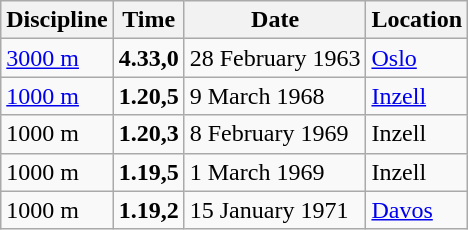<table class='wikitable'>
<tr>
<th>Discipline</th>
<th>Time</th>
<th>Date</th>
<th>Location</th>
</tr>
<tr>
<td><a href='#'>3000 m</a></td>
<td><strong>4.33,0</strong></td>
<td>28 February 1963</td>
<td align=left><a href='#'>Oslo</a></td>
</tr>
<tr>
<td><a href='#'>1000 m</a></td>
<td><strong>1.20,5</strong></td>
<td>9 March 1968</td>
<td align=left><a href='#'>Inzell</a></td>
</tr>
<tr>
<td>1000 m</td>
<td><strong>1.20,3</strong></td>
<td>8 February 1969</td>
<td align=left>Inzell</td>
</tr>
<tr>
<td>1000 m</td>
<td><strong>1.19,5</strong></td>
<td>1 March 1969</td>
<td align=left>Inzell</td>
</tr>
<tr>
<td>1000 m</td>
<td><strong>1.19,2</strong></td>
<td>15 January 1971</td>
<td align=left><a href='#'>Davos</a></td>
</tr>
</table>
